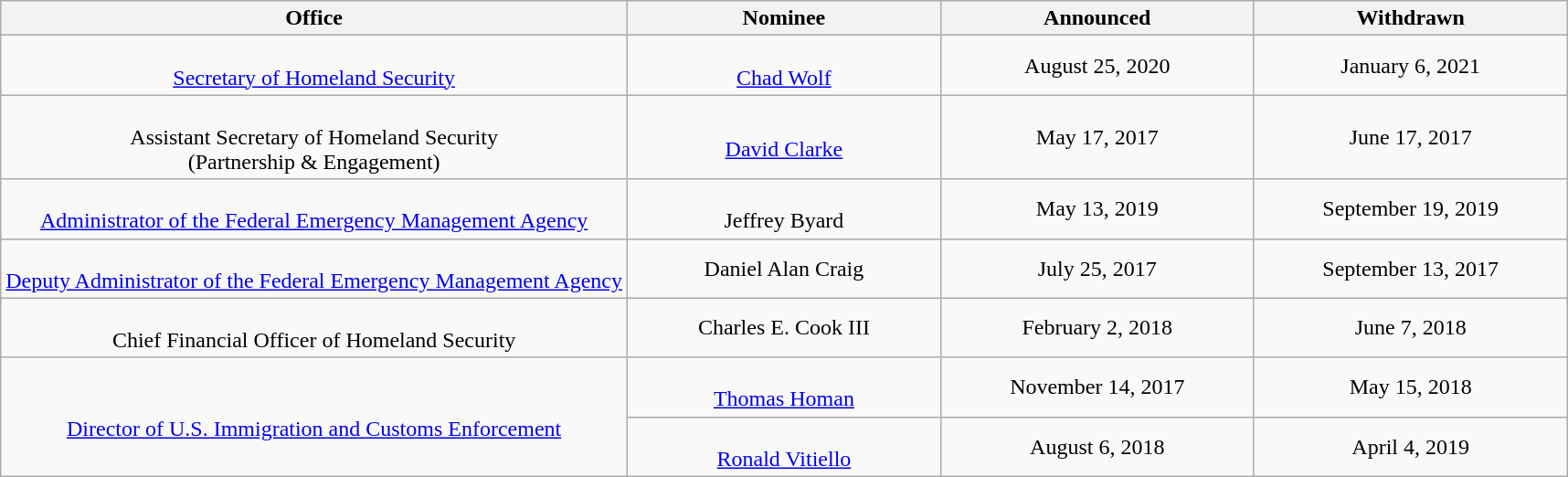<table class="wikitable sortable" style="text-align:center">
<tr>
<th style="width:40%;">Office</th>
<th style="width:20%;">Nominee</th>
<th style="width:20%;">Announced</th>
<th style="width:20%;">Withdrawn</th>
</tr>
<tr>
<td><br><a href='#'>Secretary of Homeland Security</a></td>
<td><br><a href='#'>Chad Wolf</a></td>
<td>August 25, 2020</td>
<td>January 6, 2021</td>
</tr>
<tr>
<td><br>Assistant Secretary of Homeland Security<br>(Partnership & Engagement)</td>
<td><br><a href='#'>David Clarke</a></td>
<td>May 17, 2017</td>
<td>June 17, 2017</td>
</tr>
<tr>
<td><br><a href='#'>Administrator of the Federal Emergency Management Agency</a></td>
<td><br>Jeffrey Byard</td>
<td>May 13, 2019</td>
<td>September 19, 2019</td>
</tr>
<tr>
<td><br><a href='#'>Deputy Administrator of the Federal Emergency Management Agency</a></td>
<td>Daniel Alan Craig</td>
<td>July 25, 2017</td>
<td>September 13, 2017</td>
</tr>
<tr>
<td><br>Chief Financial Officer of Homeland Security</td>
<td>Charles E. Cook III</td>
<td>February 2, 2018</td>
<td>June 7, 2018</td>
</tr>
<tr>
<td rowspan="2"><br><a href='#'>Director of U.S. Immigration and Customs Enforcement</a></td>
<td><br><a href='#'>Thomas Homan</a></td>
<td>November 14, 2017</td>
<td>May 15, 2018</td>
</tr>
<tr>
<td><br><a href='#'>Ronald Vitiello</a></td>
<td>August 6, 2018 </td>
<td>April 4, 2019</td>
</tr>
</table>
